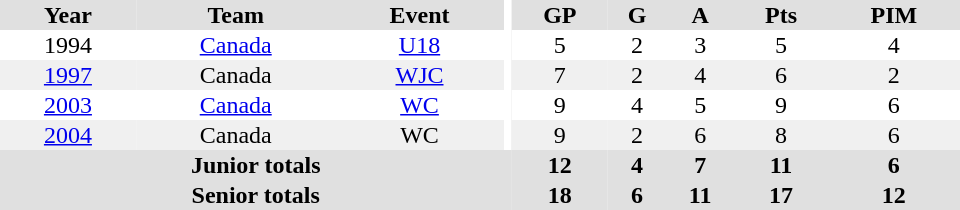<table border="0" cellpadding="1" cellspacing="0" ID="Table3" style="text-align:center; width:40em;">
<tr bgcolor="#e0e0e0">
<th>Year</th>
<th>Team</th>
<th>Event</th>
<th rowspan="102" bgcolor="#ffffff"></th>
<th>GP</th>
<th>G</th>
<th>A</th>
<th>Pts</th>
<th>PIM</th>
</tr>
<tr>
<td>1994</td>
<td><a href='#'>Canada</a></td>
<td><a href='#'>U18</a></td>
<td>5</td>
<td>2</td>
<td>3</td>
<td>5</td>
<td>4</td>
</tr>
<tr bgcolor="#f0f0f0">
<td><a href='#'>1997</a></td>
<td>Canada</td>
<td><a href='#'>WJC</a></td>
<td>7</td>
<td>2</td>
<td>4</td>
<td>6</td>
<td>2</td>
</tr>
<tr>
<td><a href='#'>2003</a></td>
<td><a href='#'>Canada</a></td>
<td><a href='#'>WC</a></td>
<td>9</td>
<td>4</td>
<td>5</td>
<td>9</td>
<td>6</td>
</tr>
<tr bgcolor="#f0f0f0">
<td><a href='#'>2004</a></td>
<td>Canada</td>
<td>WC</td>
<td>9</td>
<td>2</td>
<td>6</td>
<td>8</td>
<td>6</td>
</tr>
<tr bgcolor="#e0e0e0">
<th colspan="4">Junior totals</th>
<th>12</th>
<th>4</th>
<th>7</th>
<th>11</th>
<th>6</th>
</tr>
<tr bgcolor="#e0e0e0">
<th colspan="4">Senior totals</th>
<th>18</th>
<th>6</th>
<th>11</th>
<th>17</th>
<th>12</th>
</tr>
</table>
